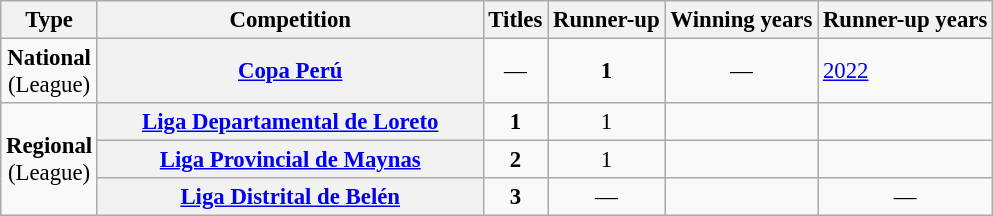<table class="wikitable plainrowheaders" style="font-size:95%; text-align:center;">
<tr>
<th>Type</th>
<th width=250px>Competition</th>
<th>Titles</th>
<th>Runner-up</th>
<th>Winning years</th>
<th>Runner-up years</th>
</tr>
<tr>
<td rowspan=1><strong>National</strong><br>(League)</td>
<th scope="col"><a href='#'>Copa Perú</a></th>
<td style="text-align:center;">—</td>
<td><strong>1</strong></td>
<td style="text-align:center;">—</td>
<td align="left"><a href='#'>2022</a></td>
</tr>
<tr>
<td rowspan="3"><strong>Regional</strong><br>(League)</td>
<th><a href='#'>Liga Departamental de Loreto</a></th>
<td><strong>1</strong></td>
<td>1</td>
<td></td>
<td></td>
</tr>
<tr>
<th><a href='#'>Liga Provincial de Maynas</a></th>
<td><strong>2</strong></td>
<td>1</td>
<td></td>
<td></td>
</tr>
<tr>
<th><a href='#'>Liga Distrital de Belén</a></th>
<td><strong>3</strong></td>
<td style="text-align:center;">—</td>
<td></td>
<td style="text-align:center;">—</td>
</tr>
</table>
